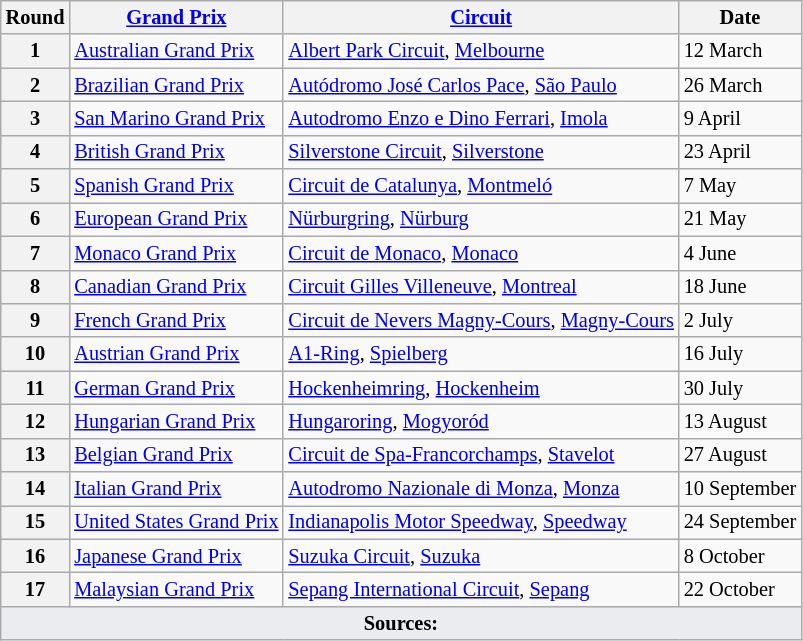<table class="wikitable" style="font-size: 85%;">
<tr>
<th>Round</th>
<th><a href='#'>Grand Prix</a></th>
<th><a href='#'>Circuit</a></th>
<th>Date</th>
</tr>
<tr>
<th>1</th>
<td><a href='#'>Australian Grand Prix</a></td>
<td> <a href='#'>Albert Park Circuit</a>, <a href='#'>Melbourne</a></td>
<td>12 March</td>
</tr>
<tr>
<th>2</th>
<td><a href='#'>Brazilian Grand Prix</a></td>
<td> <a href='#'>Autódromo José Carlos Pace</a>, <a href='#'>São Paulo</a></td>
<td>26 March</td>
</tr>
<tr>
<th>3</th>
<td><a href='#'>San Marino Grand Prix</a></td>
<td> <a href='#'>Autodromo Enzo e Dino Ferrari</a>, <a href='#'>Imola</a></td>
<td>9 April</td>
</tr>
<tr>
<th>4</th>
<td><a href='#'>British Grand Prix</a></td>
<td> <a href='#'>Silverstone Circuit</a>, <a href='#'>Silverstone</a></td>
<td>23 April</td>
</tr>
<tr>
<th>5</th>
<td><a href='#'>Spanish Grand Prix</a></td>
<td> <a href='#'>Circuit de Catalunya</a>, <a href='#'>Montmeló</a></td>
<td>7 May</td>
</tr>
<tr>
<th>6</th>
<td><a href='#'>European Grand Prix</a></td>
<td> <a href='#'>Nürburgring</a>, <a href='#'>Nürburg</a></td>
<td>21 May</td>
</tr>
<tr>
<th>7</th>
<td><a href='#'>Monaco Grand Prix</a></td>
<td> <a href='#'>Circuit de Monaco</a>, <a href='#'>Monaco</a></td>
<td>4 June</td>
</tr>
<tr>
<th>8</th>
<td><a href='#'>Canadian Grand Prix</a></td>
<td> <a href='#'>Circuit Gilles Villeneuve</a>, <a href='#'>Montreal</a></td>
<td>18 June</td>
</tr>
<tr>
<th>9</th>
<td><a href='#'>French Grand Prix</a></td>
<td> <a href='#'>Circuit de Nevers Magny-Cours</a>, <a href='#'>Magny-Cours</a></td>
<td>2 July</td>
</tr>
<tr>
<th>10</th>
<td><a href='#'>Austrian Grand Prix</a></td>
<td> <a href='#'>A1-Ring</a>, <a href='#'>Spielberg</a></td>
<td>16 July</td>
</tr>
<tr>
<th>11</th>
<td><a href='#'>German Grand Prix</a></td>
<td> <a href='#'>Hockenheimring</a>, <a href='#'>Hockenheim</a></td>
<td>30 July</td>
</tr>
<tr>
<th>12</th>
<td><a href='#'>Hungarian Grand Prix</a></td>
<td> <a href='#'>Hungaroring</a>, <a href='#'>Mogyoród</a></td>
<td>13 August</td>
</tr>
<tr>
<th>13</th>
<td><a href='#'>Belgian Grand Prix</a></td>
<td> <a href='#'>Circuit de Spa-Francorchamps</a>, <a href='#'>Stavelot</a></td>
<td>27 August</td>
</tr>
<tr>
<th>14</th>
<td><a href='#'>Italian Grand Prix</a></td>
<td> <a href='#'>Autodromo Nazionale di Monza</a>, <a href='#'>Monza</a></td>
<td>10 September</td>
</tr>
<tr>
<th>15</th>
<td><a href='#'>United States Grand Prix</a></td>
<td> <a href='#'>Indianapolis Motor Speedway</a>, <a href='#'>Speedway</a></td>
<td>24 September</td>
</tr>
<tr>
<th>16</th>
<td><a href='#'>Japanese Grand Prix</a></td>
<td> <a href='#'>Suzuka Circuit</a>, <a href='#'>Suzuka</a></td>
<td>8 October</td>
</tr>
<tr>
<th>17</th>
<td><a href='#'>Malaysian Grand Prix</a></td>
<td> <a href='#'>Sepang International Circuit</a>, <a href='#'>Sepang</a></td>
<td>22 October</td>
</tr>
<tr>
<td colspan="4" style="background-color:#EAECF0;text-align:center" align="bottom"><strong>Sources:</strong></td>
</tr>
</table>
